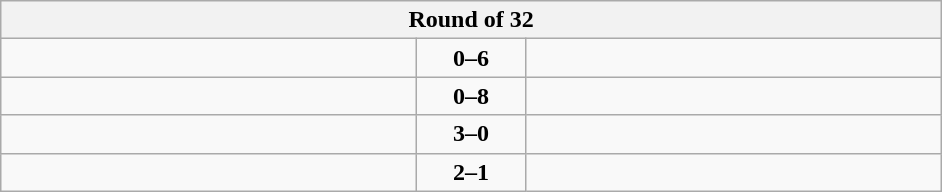<table class="wikitable" style="text-align: center;">
<tr>
<th colspan=3>Round of 32</th>
</tr>
<tr>
<td align=left width="270"></td>
<td align=center width="65"><strong>0–6</strong></td>
<td align=left width="270"><strong></strong></td>
</tr>
<tr>
<td align=left></td>
<td align=center><strong>0–8</strong></td>
<td align=left><strong></strong></td>
</tr>
<tr>
<td align=left><strong></strong></td>
<td align=center><strong>3–0</strong></td>
<td align=left></td>
</tr>
<tr>
<td align=left><strong></strong></td>
<td align=center><strong>2–1</strong></td>
<td align=left></td>
</tr>
</table>
